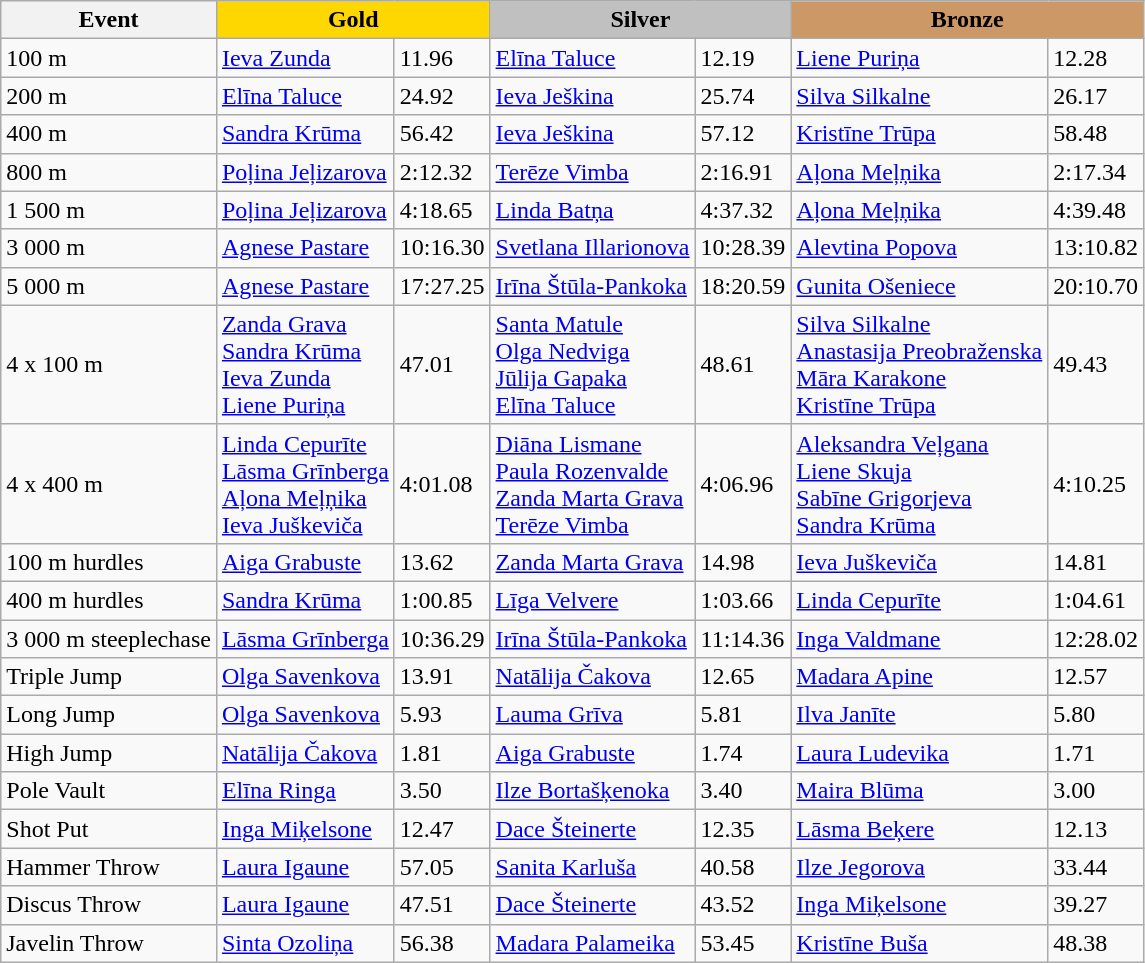<table class="wikitable">
<tr>
<th>Event</th>
<th style="background:gold;" colspan=2>Gold</th>
<th style="background:silver;" colspan=2>Silver</th>
<th style="background:#CC9966;" colspan=2>Bronze</th>
</tr>
<tr>
<td>100 m</td>
<td><a href='#'>Ieva Zunda</a></td>
<td>11.96</td>
<td><a href='#'>Elīna Taluce</a></td>
<td>12.19</td>
<td><a href='#'>Liene Puriņa</a></td>
<td>12.28</td>
</tr>
<tr>
<td>200 m</td>
<td><a href='#'>Elīna Taluce</a></td>
<td>24.92</td>
<td><a href='#'>Ieva Ješkina</a></td>
<td>25.74</td>
<td><a href='#'>Silva Silkalne</a></td>
<td>26.17</td>
</tr>
<tr>
<td>400 m</td>
<td><a href='#'>Sandra Krūma</a></td>
<td>56.42</td>
<td><a href='#'>Ieva Ješkina</a></td>
<td>57.12</td>
<td><a href='#'>Kristīne Trūpa</a></td>
<td>58.48</td>
</tr>
<tr>
<td>800 m</td>
<td><a href='#'>Poļina Jeļizarova</a></td>
<td>2:12.32</td>
<td><a href='#'>Terēze Vimba</a></td>
<td>2:16.91</td>
<td><a href='#'>Aļona Meļņika</a></td>
<td>2:17.34</td>
</tr>
<tr>
<td>1 500 m</td>
<td><a href='#'>Poļina Jeļizarova</a></td>
<td>4:18.65</td>
<td><a href='#'>Linda Batņa</a></td>
<td>4:37.32</td>
<td><a href='#'>Aļona Meļņika</a></td>
<td>4:39.48</td>
</tr>
<tr>
<td>3 000 m</td>
<td><a href='#'>Agnese Pastare</a></td>
<td>10:16.30</td>
<td><a href='#'>Svetlana Illarionova</a></td>
<td>10:28.39</td>
<td><a href='#'>Alevtina Popova</a></td>
<td>13:10.82</td>
</tr>
<tr>
<td>5 000 m</td>
<td><a href='#'>Agnese Pastare</a></td>
<td>17:27.25</td>
<td><a href='#'>Irīna Štūla-Pankoka</a></td>
<td>18:20.59</td>
<td><a href='#'>Gunita Ošeniece</a></td>
<td>20:10.70</td>
</tr>
<tr>
<td>4 x 100 m</td>
<td><a href='#'>Zanda Grava</a><br><a href='#'>Sandra Krūma</a><br><a href='#'>Ieva Zunda</a><br><a href='#'>Liene Puriņa</a></td>
<td>47.01</td>
<td><a href='#'>Santa Matule</a><br><a href='#'>Olga Nedviga</a><br><a href='#'>Jūlija Gapaka</a><br><a href='#'>Elīna Taluce</a></td>
<td>48.61</td>
<td><a href='#'>Silva Silkalne</a><br><a href='#'>Anastasija Preobraženska</a><br><a href='#'>Māra Karakone</a><br><a href='#'>Kristīne Trūpa</a></td>
<td>49.43</td>
</tr>
<tr>
<td>4 x 400 m</td>
<td><a href='#'>Linda Cepurīte</a><br><a href='#'>Lāsma Grīnberga</a><br><a href='#'>Aļona Meļņika</a><br><a href='#'>Ieva Juškeviča</a></td>
<td>4:01.08</td>
<td><a href='#'>Diāna Lismane</a><br><a href='#'>Paula Rozenvalde</a><br><a href='#'>Zanda Marta Grava</a><br><a href='#'>Terēze Vimba</a></td>
<td>4:06.96</td>
<td><a href='#'>Aleksandra Veļgana</a><br><a href='#'>Liene Skuja</a><br><a href='#'>Sabīne Grigorjeva</a><br><a href='#'>Sandra Krūma</a></td>
<td>4:10.25</td>
</tr>
<tr>
<td>100 m hurdles</td>
<td><a href='#'>Aiga Grabuste</a></td>
<td>13.62</td>
<td><a href='#'>Zanda Marta Grava</a></td>
<td>14.98</td>
<td><a href='#'>Ieva Juškeviča</a></td>
<td>14.81</td>
</tr>
<tr>
<td>400 m hurdles</td>
<td><a href='#'>Sandra Krūma</a></td>
<td>1:00.85</td>
<td><a href='#'>Līga Velvere</a></td>
<td>1:03.66</td>
<td><a href='#'>Linda Cepurīte</a></td>
<td>1:04.61</td>
</tr>
<tr>
<td>3 000 m steeplechase</td>
<td><a href='#'>Lāsma Grīnberga</a></td>
<td>10:36.29</td>
<td><a href='#'>Irīna Štūla-Pankoka</a></td>
<td>11:14.36</td>
<td><a href='#'>Inga Valdmane</a></td>
<td>12:28.02</td>
</tr>
<tr>
<td>Triple Jump</td>
<td><a href='#'>Olga Savenkova</a></td>
<td>13.91</td>
<td><a href='#'>Natālija Čakova</a></td>
<td>12.65</td>
<td><a href='#'>Madara Apine</a></td>
<td>12.57</td>
</tr>
<tr>
<td>Long Jump</td>
<td><a href='#'>Olga Savenkova</a></td>
<td>5.93</td>
<td><a href='#'>Lauma Grīva</a></td>
<td>5.81</td>
<td><a href='#'>Ilva Janīte</a></td>
<td>5.80</td>
</tr>
<tr>
<td>High Jump</td>
<td><a href='#'>Natālija Čakova</a></td>
<td>1.81</td>
<td><a href='#'>Aiga Grabuste</a></td>
<td>1.74</td>
<td><a href='#'>Laura Ludevika</a></td>
<td>1.71</td>
</tr>
<tr>
<td>Pole Vault</td>
<td><a href='#'>Elīna Ringa</a></td>
<td>3.50</td>
<td><a href='#'>Ilze Bortašķenoka</a></td>
<td>3.40</td>
<td><a href='#'>Maira Blūma</a></td>
<td>3.00</td>
</tr>
<tr>
<td>Shot Put</td>
<td><a href='#'>Inga Miķelsone</a></td>
<td>12.47</td>
<td><a href='#'>Dace Šteinerte</a></td>
<td>12.35</td>
<td><a href='#'>Lāsma Beķere</a></td>
<td>12.13</td>
</tr>
<tr>
<td>Hammer Throw</td>
<td><a href='#'>Laura Igaune</a></td>
<td>57.05</td>
<td><a href='#'>Sanita Karluša</a></td>
<td>40.58</td>
<td><a href='#'>Ilze Jegorova</a></td>
<td>33.44</td>
</tr>
<tr>
<td>Discus Throw</td>
<td><a href='#'>Laura Igaune</a></td>
<td>47.51</td>
<td><a href='#'>Dace Šteinerte</a></td>
<td>43.52</td>
<td><a href='#'>Inga Miķelsone</a></td>
<td>39.27</td>
</tr>
<tr>
<td>Javelin Throw</td>
<td><a href='#'>Sinta Ozoliņa</a></td>
<td>56.38</td>
<td><a href='#'>Madara Palameika</a></td>
<td>53.45</td>
<td><a href='#'>Kristīne Buša</a></td>
<td>48.38</td>
</tr>
</table>
